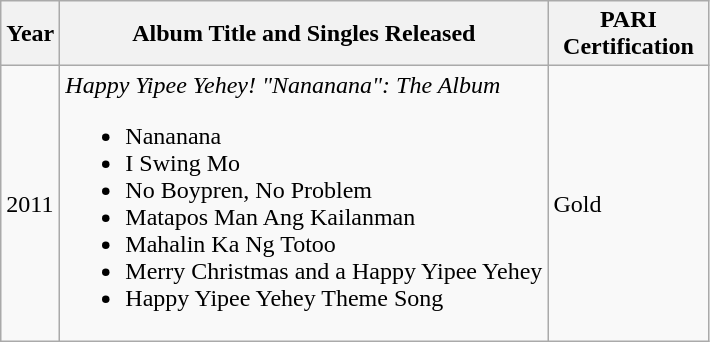<table class=wikitable>
<tr>
<th>Year</th>
<th>Album Title and Singles Released</th>
<th width=100>PARI Certification</th>
</tr>
<tr>
<td>2011</td>
<td><em>Happy Yipee Yehey! "Nananana": The Album</em><br><ul><li>Nananana</li><li>I Swing Mo</li><li>No Boypren, No Problem</li><li>Matapos Man Ang Kailanman</li><li>Mahalin Ka Ng Totoo</li><li>Merry Christmas and a Happy Yipee Yehey</li><li>Happy Yipee Yehey Theme Song</li></ul></td>
<td>Gold</td>
</tr>
</table>
